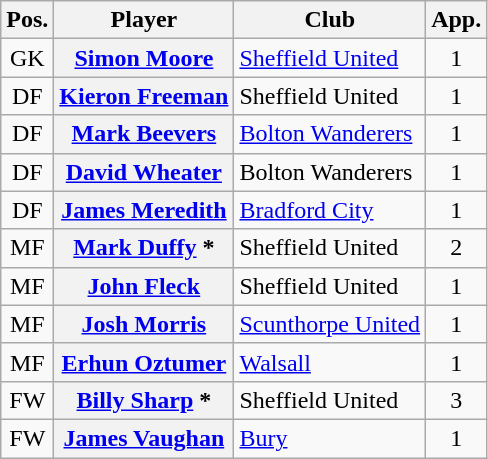<table class="wikitable plainrowheaders" style="text-align: left">
<tr>
<th scope=col>Pos.</th>
<th scope=col>Player</th>
<th scope=col>Club</th>
<th scope=col>App.</th>
</tr>
<tr>
<td style=text-align:center>GK</td>
<th scope=row><a href='#'>Simon Moore</a></th>
<td><a href='#'>Sheffield United</a></td>
<td style=text-align:center>1</td>
</tr>
<tr>
<td style=text-align:center>DF</td>
<th scope=row><a href='#'>Kieron Freeman</a></th>
<td>Sheffield United</td>
<td style=text-align:center>1</td>
</tr>
<tr>
<td style=text-align:center>DF</td>
<th scope=row><a href='#'>Mark Beevers</a></th>
<td><a href='#'>Bolton Wanderers</a></td>
<td style=text-align:center>1</td>
</tr>
<tr>
<td style=text-align:center>DF</td>
<th scope=row><a href='#'>David Wheater</a></th>
<td>Bolton Wanderers</td>
<td style=text-align:center>1</td>
</tr>
<tr>
<td style=text-align:center>DF</td>
<th scope=row><a href='#'>James Meredith</a></th>
<td><a href='#'>Bradford City</a></td>
<td style=text-align:center>1</td>
</tr>
<tr>
<td style=text-align:center>MF</td>
<th scope=row><a href='#'>Mark Duffy</a> *</th>
<td>Sheffield United</td>
<td style=text-align:center>2</td>
</tr>
<tr>
<td style=text-align:center>MF</td>
<th scope=row><a href='#'>John Fleck</a></th>
<td>Sheffield United</td>
<td style=text-align:center>1</td>
</tr>
<tr>
<td style=text-align:center>MF</td>
<th scope=row><a href='#'>Josh Morris</a></th>
<td><a href='#'>Scunthorpe United</a></td>
<td style=text-align:center>1</td>
</tr>
<tr>
<td style=text-align:center>MF</td>
<th scope=row><a href='#'>Erhun Oztumer</a></th>
<td><a href='#'>Walsall</a></td>
<td style=text-align:center>1</td>
</tr>
<tr>
<td style=text-align:center>FW</td>
<th scope=row><a href='#'>Billy Sharp</a> *</th>
<td>Sheffield United</td>
<td style=text-align:center>3</td>
</tr>
<tr>
<td style=text-align:center>FW</td>
<th scope=row><a href='#'>James Vaughan</a></th>
<td><a href='#'>Bury</a></td>
<td style=text-align:center>1</td>
</tr>
</table>
